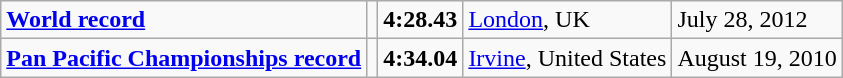<table class="wikitable">
<tr>
<td><strong><a href='#'>World record</a></strong></td>
<td></td>
<td><strong>4:28.43</strong></td>
<td><a href='#'>London</a>, UK</td>
<td>July 28, 2012</td>
</tr>
<tr>
<td><strong><a href='#'>Pan Pacific Championships record</a></strong></td>
<td></td>
<td><strong>4:34.04</strong></td>
<td><a href='#'>Irvine</a>, United States</td>
<td>August 19, 2010</td>
</tr>
</table>
